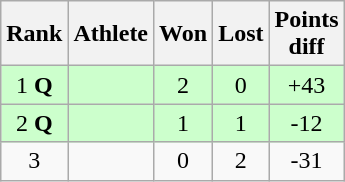<table class="wikitable">
<tr>
<th>Rank</th>
<th>Athlete</th>
<th>Won</th>
<th>Lost</th>
<th>Points<br>diff</th>
</tr>
<tr bgcolor="#ccffcc">
<td align="center">1 <strong>Q</strong></td>
<td><strong></strong></td>
<td align="center">2</td>
<td align="center">0</td>
<td align="center">+43</td>
</tr>
<tr bgcolor="#ccffcc">
<td align="center">2 <strong>Q</strong></td>
<td><strong></strong></td>
<td align="center">1</td>
<td align="center">1</td>
<td align="center">-12</td>
</tr>
<tr>
<td align="center">3 <strong></strong></td>
<td></td>
<td align="center">0</td>
<td align="center">2</td>
<td align="center">-31</td>
</tr>
</table>
